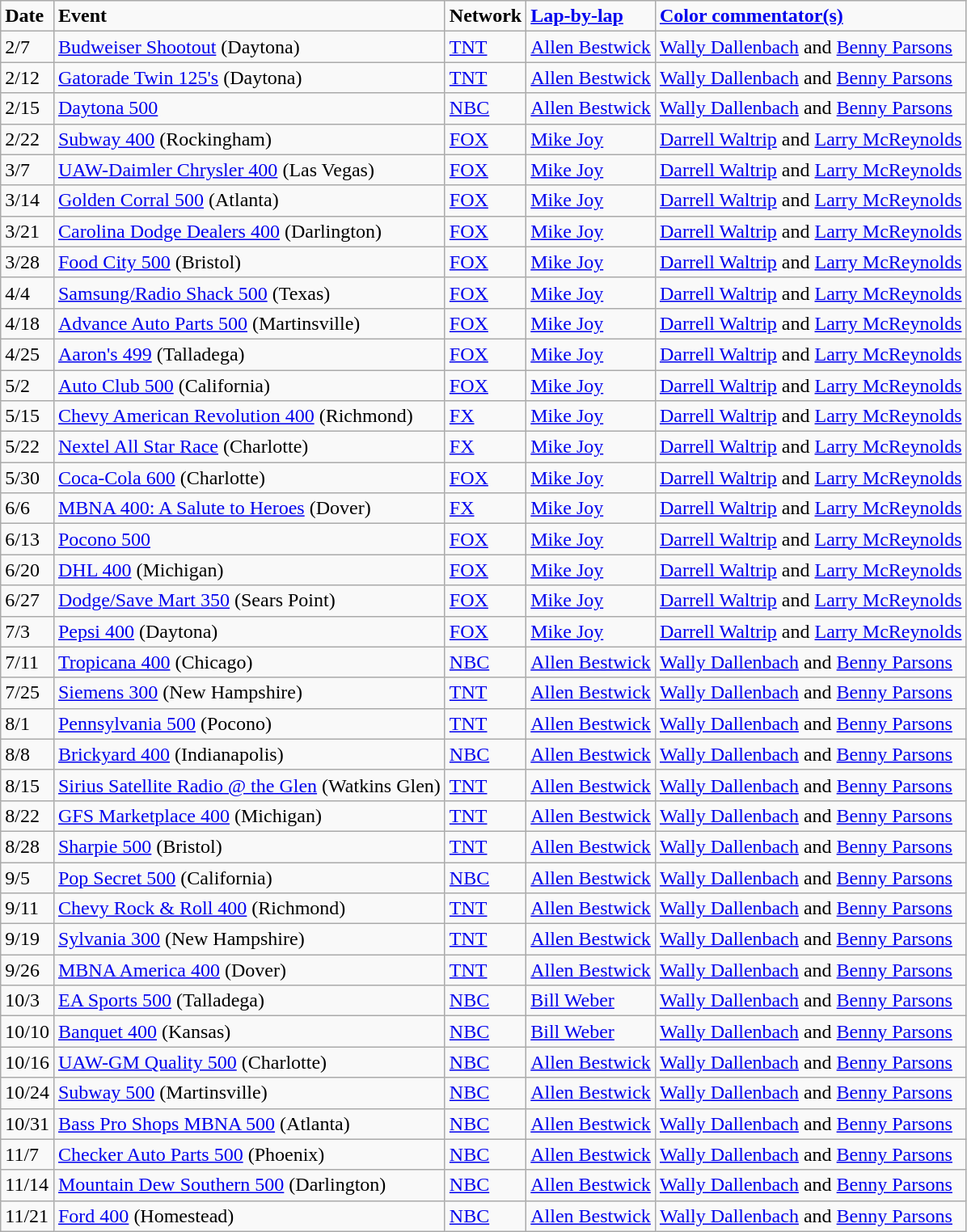<table class=wikitable>
<tr>
<td><strong>Date</strong></td>
<td><strong>Event</strong></td>
<td><strong>Network</strong></td>
<td><strong><a href='#'>Lap-by-lap</a></strong></td>
<td><strong><a href='#'>Color commentator(s)</a></strong></td>
</tr>
<tr>
<td>2/7</td>
<td><a href='#'>Budweiser Shootout</a> (Daytona)</td>
<td><a href='#'>TNT</a></td>
<td><a href='#'>Allen Bestwick</a></td>
<td><a href='#'>Wally Dallenbach</a> and <a href='#'>Benny Parsons</a></td>
</tr>
<tr>
<td>2/12</td>
<td><a href='#'>Gatorade Twin 125's</a> (Daytona)</td>
<td><a href='#'>TNT</a></td>
<td><a href='#'>Allen Bestwick</a></td>
<td><a href='#'>Wally Dallenbach</a> and <a href='#'>Benny Parsons</a></td>
</tr>
<tr>
<td>2/15</td>
<td><a href='#'>Daytona 500</a></td>
<td><a href='#'>NBC</a></td>
<td><a href='#'>Allen Bestwick</a></td>
<td><a href='#'>Wally Dallenbach</a> and <a href='#'>Benny Parsons</a></td>
</tr>
<tr>
<td>2/22</td>
<td><a href='#'>Subway 400</a> (Rockingham)</td>
<td><a href='#'>FOX</a></td>
<td><a href='#'>Mike Joy</a></td>
<td><a href='#'>Darrell Waltrip</a> and <a href='#'>Larry McReynolds</a></td>
</tr>
<tr>
<td>3/7</td>
<td><a href='#'>UAW-Daimler Chrysler 400</a> (Las Vegas)</td>
<td><a href='#'>FOX</a></td>
<td><a href='#'>Mike Joy</a></td>
<td><a href='#'>Darrell Waltrip</a> and <a href='#'>Larry McReynolds</a></td>
</tr>
<tr>
<td>3/14</td>
<td><a href='#'>Golden Corral 500</a> (Atlanta)</td>
<td><a href='#'>FOX</a></td>
<td><a href='#'>Mike Joy</a></td>
<td><a href='#'>Darrell Waltrip</a> and <a href='#'>Larry McReynolds</a></td>
</tr>
<tr>
<td>3/21</td>
<td><a href='#'>Carolina Dodge Dealers 400</a> (Darlington)</td>
<td><a href='#'>FOX</a></td>
<td><a href='#'>Mike Joy</a></td>
<td><a href='#'>Darrell Waltrip</a> and <a href='#'>Larry McReynolds</a></td>
</tr>
<tr>
<td>3/28</td>
<td><a href='#'>Food City 500</a> (Bristol)</td>
<td><a href='#'>FOX</a></td>
<td><a href='#'>Mike Joy</a></td>
<td><a href='#'>Darrell Waltrip</a> and <a href='#'>Larry McReynolds</a></td>
</tr>
<tr>
<td>4/4</td>
<td><a href='#'>Samsung/Radio Shack 500</a> (Texas)</td>
<td><a href='#'>FOX</a></td>
<td><a href='#'>Mike Joy</a></td>
<td><a href='#'>Darrell Waltrip</a> and <a href='#'>Larry McReynolds</a></td>
</tr>
<tr>
<td>4/18</td>
<td><a href='#'>Advance Auto Parts 500</a> (Martinsville)</td>
<td><a href='#'>FOX</a></td>
<td><a href='#'>Mike Joy</a></td>
<td><a href='#'>Darrell Waltrip</a> and <a href='#'>Larry McReynolds</a></td>
</tr>
<tr>
<td>4/25</td>
<td><a href='#'>Aaron's 499</a> (Talladega)</td>
<td><a href='#'>FOX</a></td>
<td><a href='#'>Mike Joy</a></td>
<td><a href='#'>Darrell Waltrip</a> and <a href='#'>Larry McReynolds</a></td>
</tr>
<tr>
<td>5/2</td>
<td><a href='#'>Auto Club 500</a> (California)</td>
<td><a href='#'>FOX</a></td>
<td><a href='#'>Mike Joy</a></td>
<td><a href='#'>Darrell Waltrip</a> and <a href='#'>Larry McReynolds</a></td>
</tr>
<tr>
<td>5/15</td>
<td><a href='#'>Chevy American Revolution 400</a> (Richmond)</td>
<td><a href='#'>FX</a></td>
<td><a href='#'>Mike Joy</a></td>
<td><a href='#'>Darrell Waltrip</a> and <a href='#'>Larry McReynolds</a></td>
</tr>
<tr>
<td>5/22</td>
<td><a href='#'>Nextel All Star Race</a> (Charlotte)</td>
<td><a href='#'>FX</a></td>
<td><a href='#'>Mike Joy</a></td>
<td><a href='#'>Darrell Waltrip</a> and <a href='#'>Larry McReynolds</a></td>
</tr>
<tr>
<td>5/30</td>
<td><a href='#'>Coca-Cola 600</a> (Charlotte)</td>
<td><a href='#'>FOX</a></td>
<td><a href='#'>Mike Joy</a></td>
<td><a href='#'>Darrell Waltrip</a> and <a href='#'>Larry McReynolds</a></td>
</tr>
<tr>
<td>6/6</td>
<td><a href='#'>MBNA 400: A Salute to Heroes</a> (Dover)</td>
<td><a href='#'>FX</a></td>
<td><a href='#'>Mike Joy</a></td>
<td><a href='#'>Darrell Waltrip</a> and <a href='#'>Larry McReynolds</a></td>
</tr>
<tr>
<td>6/13</td>
<td><a href='#'>Pocono 500</a></td>
<td><a href='#'>FOX</a></td>
<td><a href='#'>Mike Joy</a></td>
<td><a href='#'>Darrell Waltrip</a> and <a href='#'>Larry McReynolds</a></td>
</tr>
<tr>
<td>6/20</td>
<td><a href='#'>DHL 400</a> (Michigan)</td>
<td><a href='#'>FOX</a></td>
<td><a href='#'>Mike Joy</a></td>
<td><a href='#'>Darrell Waltrip</a> and <a href='#'>Larry McReynolds</a></td>
</tr>
<tr>
<td>6/27</td>
<td><a href='#'>Dodge/Save Mart 350</a> (Sears Point)</td>
<td><a href='#'>FOX</a></td>
<td><a href='#'>Mike Joy</a></td>
<td><a href='#'>Darrell Waltrip</a> and <a href='#'>Larry McReynolds</a></td>
</tr>
<tr>
<td>7/3</td>
<td><a href='#'>Pepsi 400</a> (Daytona)</td>
<td><a href='#'>FOX</a></td>
<td><a href='#'>Mike Joy</a></td>
<td><a href='#'>Darrell Waltrip</a> and <a href='#'>Larry McReynolds</a></td>
</tr>
<tr>
<td>7/11</td>
<td><a href='#'>Tropicana 400</a> (Chicago)</td>
<td><a href='#'>NBC</a></td>
<td><a href='#'>Allen Bestwick</a></td>
<td><a href='#'>Wally Dallenbach</a> and <a href='#'>Benny Parsons</a></td>
</tr>
<tr>
<td>7/25</td>
<td><a href='#'>Siemens 300</a> (New Hampshire)</td>
<td><a href='#'>TNT</a></td>
<td><a href='#'>Allen Bestwick</a></td>
<td><a href='#'>Wally Dallenbach</a> and <a href='#'>Benny Parsons</a></td>
</tr>
<tr>
<td>8/1</td>
<td><a href='#'>Pennsylvania 500</a> (Pocono)</td>
<td><a href='#'>TNT</a></td>
<td><a href='#'>Allen Bestwick</a></td>
<td><a href='#'>Wally Dallenbach</a> and <a href='#'>Benny Parsons</a></td>
</tr>
<tr>
<td>8/8</td>
<td><a href='#'>Brickyard 400</a> (Indianapolis)</td>
<td><a href='#'>NBC</a></td>
<td><a href='#'>Allen Bestwick</a></td>
<td><a href='#'>Wally Dallenbach</a> and <a href='#'>Benny Parsons</a></td>
</tr>
<tr>
<td>8/15</td>
<td><a href='#'>Sirius Satellite Radio @ the Glen</a> (Watkins Glen)</td>
<td><a href='#'>TNT</a></td>
<td><a href='#'>Allen Bestwick</a></td>
<td><a href='#'>Wally Dallenbach</a> and <a href='#'>Benny Parsons</a></td>
</tr>
<tr>
<td>8/22</td>
<td><a href='#'>GFS Marketplace 400</a> (Michigan)</td>
<td><a href='#'>TNT</a></td>
<td><a href='#'>Allen Bestwick</a></td>
<td><a href='#'>Wally Dallenbach</a> and <a href='#'>Benny Parsons</a></td>
</tr>
<tr>
<td>8/28</td>
<td><a href='#'>Sharpie 500</a> (Bristol)</td>
<td><a href='#'>TNT</a></td>
<td><a href='#'>Allen Bestwick</a></td>
<td><a href='#'>Wally Dallenbach</a> and <a href='#'>Benny Parsons</a></td>
</tr>
<tr>
<td>9/5</td>
<td><a href='#'>Pop Secret 500</a> (California)</td>
<td><a href='#'>NBC</a></td>
<td><a href='#'>Allen Bestwick</a></td>
<td><a href='#'>Wally Dallenbach</a> and <a href='#'>Benny Parsons</a></td>
</tr>
<tr>
<td>9/11</td>
<td><a href='#'>Chevy Rock & Roll 400</a> (Richmond)</td>
<td><a href='#'>TNT</a></td>
<td><a href='#'>Allen Bestwick</a></td>
<td><a href='#'>Wally Dallenbach</a> and <a href='#'>Benny Parsons</a></td>
</tr>
<tr>
<td>9/19</td>
<td><a href='#'>Sylvania 300</a> (New Hampshire)</td>
<td><a href='#'>TNT</a></td>
<td><a href='#'>Allen Bestwick</a></td>
<td><a href='#'>Wally Dallenbach</a> and <a href='#'>Benny Parsons</a></td>
</tr>
<tr>
<td>9/26</td>
<td><a href='#'>MBNA America 400</a> (Dover)</td>
<td><a href='#'>TNT</a></td>
<td><a href='#'>Allen Bestwick</a></td>
<td><a href='#'>Wally Dallenbach</a> and <a href='#'>Benny Parsons</a></td>
</tr>
<tr>
<td>10/3</td>
<td><a href='#'>EA Sports 500</a> (Talladega)</td>
<td><a href='#'>NBC</a></td>
<td><a href='#'>Bill Weber</a></td>
<td><a href='#'>Wally Dallenbach</a> and <a href='#'>Benny Parsons</a></td>
</tr>
<tr>
<td>10/10</td>
<td><a href='#'>Banquet 400</a> (Kansas)</td>
<td><a href='#'>NBC</a></td>
<td><a href='#'>Bill Weber</a></td>
<td><a href='#'>Wally Dallenbach</a> and <a href='#'>Benny Parsons</a></td>
</tr>
<tr>
<td>10/16</td>
<td><a href='#'>UAW-GM Quality 500</a> (Charlotte)</td>
<td><a href='#'>NBC</a></td>
<td><a href='#'>Allen Bestwick</a></td>
<td><a href='#'>Wally Dallenbach</a> and <a href='#'>Benny Parsons</a></td>
</tr>
<tr>
<td>10/24</td>
<td><a href='#'>Subway 500</a> (Martinsville)</td>
<td><a href='#'>NBC</a></td>
<td><a href='#'>Allen Bestwick</a></td>
<td><a href='#'>Wally Dallenbach</a> and <a href='#'>Benny Parsons</a></td>
</tr>
<tr>
<td>10/31</td>
<td><a href='#'>Bass Pro Shops MBNA 500</a> (Atlanta)</td>
<td><a href='#'>NBC</a></td>
<td><a href='#'>Allen Bestwick</a></td>
<td><a href='#'>Wally Dallenbach</a> and <a href='#'>Benny Parsons</a></td>
</tr>
<tr>
<td>11/7</td>
<td><a href='#'>Checker Auto Parts 500</a> (Phoenix)</td>
<td><a href='#'>NBC</a></td>
<td><a href='#'>Allen Bestwick</a></td>
<td><a href='#'>Wally Dallenbach</a> and <a href='#'>Benny Parsons</a></td>
</tr>
<tr>
<td>11/14</td>
<td><a href='#'>Mountain Dew Southern 500</a> (Darlington)</td>
<td><a href='#'>NBC</a></td>
<td><a href='#'>Allen Bestwick</a></td>
<td><a href='#'>Wally Dallenbach</a> and <a href='#'>Benny Parsons</a></td>
</tr>
<tr>
<td>11/21</td>
<td><a href='#'>Ford 400</a> (Homestead)</td>
<td><a href='#'>NBC</a></td>
<td><a href='#'>Allen Bestwick</a></td>
<td><a href='#'>Wally Dallenbach</a> and <a href='#'>Benny Parsons</a></td>
</tr>
</table>
